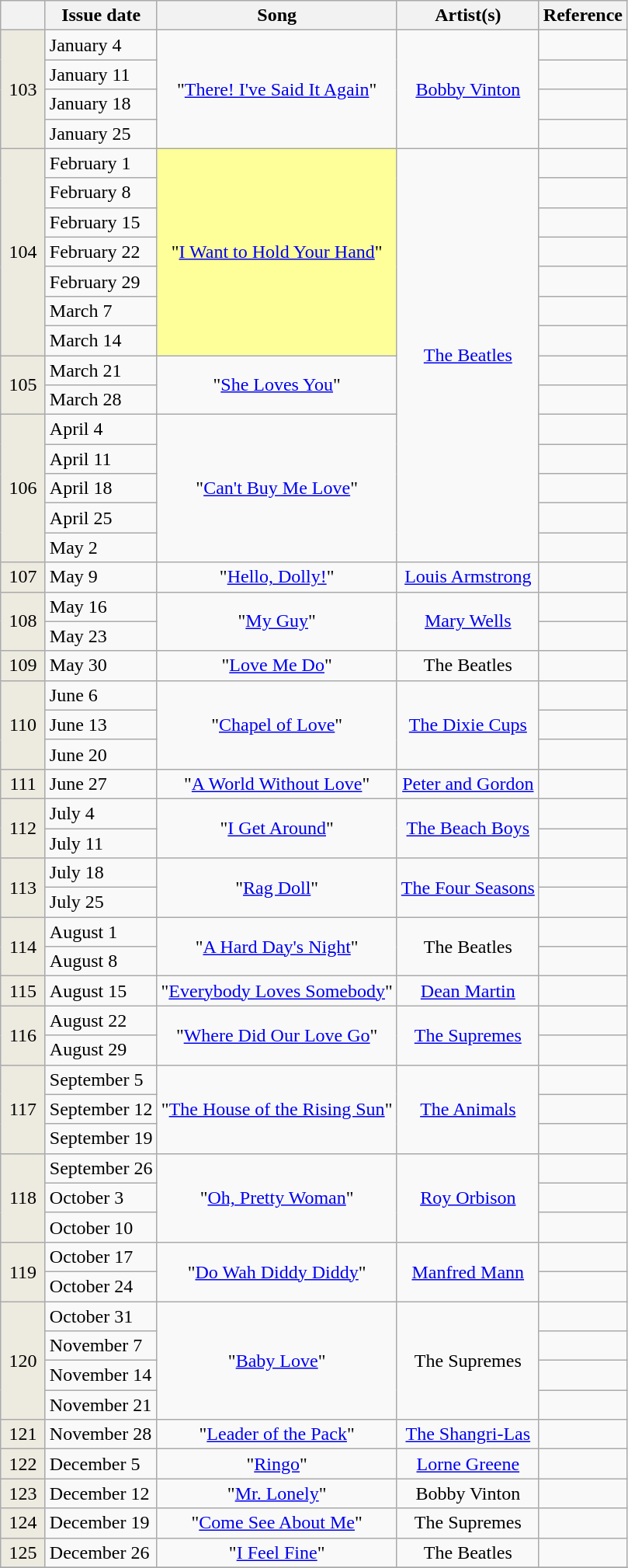<table class="wikitable">
<tr>
<th width=31></th>
<th>Issue date</th>
<th>Song</th>
<th>Artist(s)</th>
<th>Reference</th>
</tr>
<tr>
<td bgcolor=#EDEAE0 align=center rowspan=4>103</td>
<td>January 4</td>
<td align="center" rowspan="4">"<a href='#'>There! I've Said It Again</a>"</td>
<td align="center" rowspan="4"><a href='#'>Bobby Vinton</a></td>
<td align="center"></td>
</tr>
<tr>
<td>January 11</td>
<td align="center"></td>
</tr>
<tr>
<td>January 18</td>
<td align="center"></td>
</tr>
<tr>
<td>January 25</td>
<td align="center"></td>
</tr>
<tr>
<td bgcolor=#EDEAE0 align=center rowspan=7>104</td>
<td>February 1</td>
<td bgcolor=#FFFF99 align="center" rowspan="7">"<a href='#'>I Want to Hold Your Hand</a>"</td>
<td align="center" rowspan="14"><a href='#'>The Beatles</a></td>
<td align="center"></td>
</tr>
<tr>
<td>February 8</td>
<td align="center"></td>
</tr>
<tr>
<td>February 15</td>
<td align="center"></td>
</tr>
<tr>
<td>February 22</td>
<td align="center"></td>
</tr>
<tr>
<td>February 29</td>
<td align="center"></td>
</tr>
<tr>
<td>March 7</td>
<td align="center"></td>
</tr>
<tr>
<td>March 14</td>
<td align="center"></td>
</tr>
<tr>
<td bgcolor=#EDEAE0 align=center rowspan=2>105</td>
<td>March 21</td>
<td align="center" rowspan="2">"<a href='#'>She Loves You</a>"</td>
<td align="center"></td>
</tr>
<tr>
<td>March 28</td>
<td align="center"></td>
</tr>
<tr>
<td bgcolor=#EDEAE0 align=center rowspan=5>106</td>
<td>April 4</td>
<td align="center" rowspan="5">"<a href='#'>Can't Buy Me Love</a>"</td>
<td align="center"></td>
</tr>
<tr>
<td>April 11</td>
<td align="center"></td>
</tr>
<tr>
<td>April 18</td>
<td align="center"></td>
</tr>
<tr>
<td>April 25</td>
<td align="center"></td>
</tr>
<tr>
<td>May 2</td>
<td align="center"></td>
</tr>
<tr>
<td bgcolor=#EDEAE0 align=center>107</td>
<td>May 9</td>
<td align="center">"<a href='#'>Hello, Dolly!</a>"</td>
<td align="center"><a href='#'>Louis Armstrong</a></td>
<td align="center"></td>
</tr>
<tr>
<td bgcolor=#EDEAE0 align=center rowspan=2>108</td>
<td>May 16</td>
<td align="center" rowspan="2">"<a href='#'>My Guy</a>"</td>
<td align="center" rowspan="2"><a href='#'>Mary Wells</a></td>
<td align="center"></td>
</tr>
<tr>
<td>May 23</td>
<td align="center"></td>
</tr>
<tr>
<td bgcolor=#EDEAE0 align=center>109</td>
<td>May 30</td>
<td align="center">"<a href='#'>Love Me Do</a>"</td>
<td align="center">The Beatles</td>
<td align="center"></td>
</tr>
<tr>
<td bgcolor=#EDEAE0 align=center rowspan=3>110</td>
<td>June 6</td>
<td align="center" rowspan="3">"<a href='#'>Chapel of Love</a>"</td>
<td align="center" rowspan="3"><a href='#'>The Dixie Cups</a></td>
<td align="center"></td>
</tr>
<tr>
<td>June 13</td>
<td align="center"></td>
</tr>
<tr>
<td>June 20</td>
<td align="center"></td>
</tr>
<tr>
<td bgcolor=#EDEAE0 align=center>111</td>
<td>June 27</td>
<td align="center">"<a href='#'>A World Without Love</a>"</td>
<td align="center"><a href='#'>Peter and Gordon</a></td>
<td align="center"></td>
</tr>
<tr>
<td bgcolor=#EDEAE0 align=center rowspan=2>112</td>
<td>July 4</td>
<td align="center" rowspan="2">"<a href='#'>I Get Around</a>"</td>
<td align="center" rowspan="2"><a href='#'>The Beach Boys</a></td>
<td align="center"></td>
</tr>
<tr>
<td>July 11</td>
<td align="center"></td>
</tr>
<tr>
<td bgcolor=#EDEAE0 align=center rowspan=2>113</td>
<td>July 18</td>
<td align="center" rowspan="2">"<a href='#'>Rag Doll</a>"</td>
<td align="center" rowspan="2"><a href='#'>The Four Seasons</a></td>
<td align="center"></td>
</tr>
<tr>
<td>July 25</td>
<td align="center"></td>
</tr>
<tr>
<td bgcolor=#EDEAE0 align=center rowspan=2>114</td>
<td>August 1</td>
<td align="center" rowspan="2">"<a href='#'>A Hard Day's Night</a>"</td>
<td align="center" rowspan="2">The Beatles</td>
<td align="center"></td>
</tr>
<tr>
<td>August 8</td>
<td align="center"></td>
</tr>
<tr>
<td bgcolor=#EDEAE0 align=center>115</td>
<td>August 15</td>
<td align="center">"<a href='#'>Everybody Loves Somebody</a>"</td>
<td align="center"><a href='#'>Dean Martin</a></td>
<td align="center"></td>
</tr>
<tr>
<td bgcolor=#EDEAE0 align=center rowspan=2>116</td>
<td>August 22</td>
<td align="center" rowspan="2">"<a href='#'>Where Did Our Love Go</a>"</td>
<td align="center" rowspan="2"><a href='#'>The Supremes</a></td>
<td align="center"></td>
</tr>
<tr>
<td>August 29</td>
<td align="center"></td>
</tr>
<tr>
<td bgcolor=#EDEAE0 align=center rowspan=3>117</td>
<td>September 5</td>
<td align="center" rowspan="3">"<a href='#'>The House of the Rising Sun</a>"</td>
<td align="center" rowspan="3"><a href='#'>The Animals</a></td>
<td align="center"></td>
</tr>
<tr>
<td>September 12</td>
<td align="center"></td>
</tr>
<tr>
<td>September 19</td>
<td align="center"></td>
</tr>
<tr>
<td bgcolor=#EDEAE0 align=center rowspan=3>118</td>
<td>September 26</td>
<td align="center" rowspan="3">"<a href='#'>Oh, Pretty Woman</a>"</td>
<td align="center" rowspan="3"><a href='#'>Roy Orbison</a></td>
<td align="center"></td>
</tr>
<tr>
<td>October 3</td>
<td align="center"></td>
</tr>
<tr>
<td>October 10</td>
<td align="center"></td>
</tr>
<tr>
<td bgcolor=#EDEAE0 align=center rowspan=2>119</td>
<td>October 17</td>
<td align="center" rowspan="2">"<a href='#'>Do Wah Diddy Diddy</a>"</td>
<td align="center" rowspan="2"><a href='#'>Manfred Mann</a></td>
<td align="center"></td>
</tr>
<tr>
<td>October 24</td>
<td align="center"></td>
</tr>
<tr>
<td bgcolor=#EDEAE0 align=center rowspan=4>120</td>
<td>October 31</td>
<td align="center" rowspan="4">"<a href='#'>Baby Love</a>"</td>
<td align="center" rowspan="4">The Supremes</td>
<td align="center"></td>
</tr>
<tr>
<td>November 7</td>
<td align="center"></td>
</tr>
<tr>
<td>November 14</td>
<td align="center"></td>
</tr>
<tr>
<td>November 21</td>
<td align="center"></td>
</tr>
<tr>
<td bgcolor=#EDEAE0 align=center>121</td>
<td>November 28</td>
<td align="center">"<a href='#'>Leader of the Pack</a>"</td>
<td align="center"><a href='#'>The Shangri-Las</a></td>
<td align="center"></td>
</tr>
<tr>
<td bgcolor=#EDEAE0 align=center>122</td>
<td>December 5</td>
<td align="center">"<a href='#'>Ringo</a>"</td>
<td align="center"><a href='#'>Lorne Greene</a></td>
<td align="center"></td>
</tr>
<tr>
<td bgcolor=#EDEAE0 align=center>123</td>
<td>December 12</td>
<td align="center">"<a href='#'>Mr. Lonely</a>"</td>
<td align="center">Bobby Vinton</td>
<td align="center"></td>
</tr>
<tr>
<td bgcolor=#EDEAE0 align=center>124</td>
<td>December 19</td>
<td align="center">"<a href='#'>Come See About Me</a>"</td>
<td align="center">The Supremes</td>
<td align="center"></td>
</tr>
<tr>
<td bgcolor=#EDEAE0 align=center>125</td>
<td>December 26</td>
<td align="center">"<a href='#'>I Feel Fine</a>"</td>
<td align="center">The Beatles</td>
<td align="center"></td>
</tr>
<tr>
</tr>
</table>
